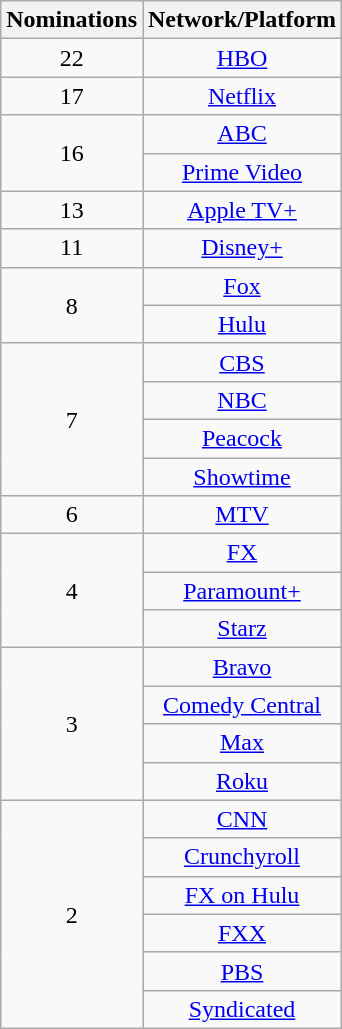<table class="wikitable floatright" style="text-align:center;">
<tr>
<th scope="col" style="width:55px;">Nominations</th>
<th scope="col" style="text-align:center;">Network/Platform</th>
</tr>
<tr>
<td style="text-align:center">22</td>
<td><a href='#'>HBO</a></td>
</tr>
<tr>
<td style="text-align:center">17</td>
<td><a href='#'>Netflix</a></td>
</tr>
<tr>
<td rowspan="2" style="text-align:center">16</td>
<td><a href='#'>ABC</a></td>
</tr>
<tr>
<td><a href='#'>Prime Video</a></td>
</tr>
<tr>
<td style="text-align:center">13</td>
<td><a href='#'>Apple TV+</a></td>
</tr>
<tr>
<td style="text-align:center">11</td>
<td><a href='#'>Disney+</a></td>
</tr>
<tr>
<td rowspan="2" style="text-align:center">8</td>
<td><a href='#'>Fox</a></td>
</tr>
<tr>
<td><a href='#'>Hulu</a></td>
</tr>
<tr>
<td rowspan="4" style="text-align:center">7</td>
<td><a href='#'>CBS</a></td>
</tr>
<tr>
<td><a href='#'>NBC</a></td>
</tr>
<tr>
<td><a href='#'>Peacock</a></td>
</tr>
<tr>
<td><a href='#'>Showtime</a></td>
</tr>
<tr>
<td style="text-align:center">6</td>
<td><a href='#'>MTV</a></td>
</tr>
<tr>
<td rowspan="3" style="text-align:center">4</td>
<td><a href='#'>FX</a></td>
</tr>
<tr>
<td><a href='#'>Paramount+</a></td>
</tr>
<tr>
<td><a href='#'>Starz</a></td>
</tr>
<tr>
<td rowspan="4" style="text-align:center">3</td>
<td><a href='#'>Bravo</a></td>
</tr>
<tr>
<td><a href='#'>Comedy Central</a></td>
</tr>
<tr>
<td><a href='#'>Max</a></td>
</tr>
<tr>
<td><a href='#'>Roku</a></td>
</tr>
<tr>
<td rowspan="6" style="text-align:center">2</td>
<td><a href='#'>CNN</a></td>
</tr>
<tr>
<td><a href='#'>Crunchyroll</a></td>
</tr>
<tr>
<td><a href='#'>FX on Hulu</a></td>
</tr>
<tr>
<td><a href='#'>FXX</a></td>
</tr>
<tr>
<td><a href='#'>PBS</a></td>
</tr>
<tr>
<td><a href='#'>Syndicated</a></td>
</tr>
</table>
